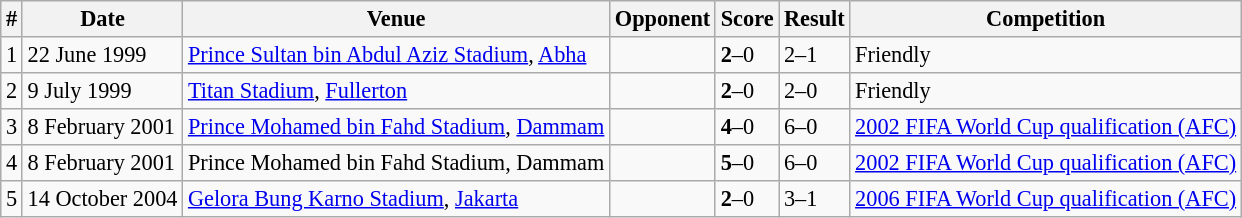<table class="wikitable" style="font-size:93%;">
<tr>
<th>#</th>
<th>Date</th>
<th>Venue</th>
<th>Opponent</th>
<th>Score</th>
<th>Result</th>
<th>Competition</th>
</tr>
<tr>
<td>1</td>
<td>22 June 1999</td>
<td><a href='#'>Prince Sultan bin Abdul Aziz Stadium</a>, <a href='#'>Abha</a></td>
<td></td>
<td><strong>2</strong>–0</td>
<td>2–1</td>
<td>Friendly</td>
</tr>
<tr>
<td>2</td>
<td>9 July 1999</td>
<td><a href='#'>Titan Stadium</a>, <a href='#'>Fullerton</a></td>
<td></td>
<td><strong>2</strong>–0</td>
<td>2–0</td>
<td>Friendly</td>
</tr>
<tr>
<td>3</td>
<td>8 February 2001</td>
<td><a href='#'>Prince Mohamed bin Fahd Stadium</a>, <a href='#'>Dammam</a></td>
<td></td>
<td><strong>4</strong>–0</td>
<td>6–0</td>
<td><a href='#'>2002 FIFA World Cup qualification (AFC)</a></td>
</tr>
<tr>
<td>4</td>
<td>8 February 2001</td>
<td>Prince Mohamed bin Fahd Stadium, Dammam</td>
<td></td>
<td><strong>5</strong>–0</td>
<td>6–0</td>
<td><a href='#'>2002 FIFA World Cup qualification (AFC)</a></td>
</tr>
<tr>
<td>5</td>
<td>14 October 2004</td>
<td><a href='#'>Gelora Bung Karno Stadium</a>, <a href='#'>Jakarta</a></td>
<td></td>
<td><strong>2</strong>–0</td>
<td>3–1</td>
<td><a href='#'>2006 FIFA World Cup qualification (AFC)</a></td>
</tr>
</table>
